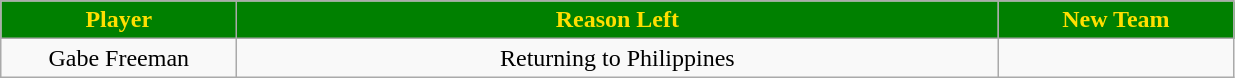<table class="wikitable sortable sortable">
<tr>
<th style="background:green; color:#ffdf00; width:150px;">Player</th>
<th style="background:green; color:#ffdf00; width:500px;">Reason Left</th>
<th style="background:green; color:#ffdf00; width:150px;">New Team</th>
</tr>
<tr style="text-align: center">
<td>Gabe Freeman</td>
<td>Returning to Philippines</td>
<td></td>
</tr>
</table>
